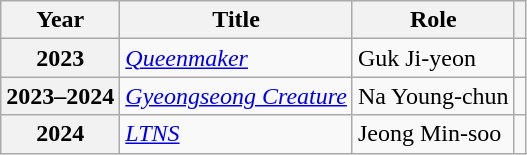<table class="wikitable plainrowheaders sortable">
<tr>
<th scope="col">Year</th>
<th scope="col">Title</th>
<th scope="col">Role</th>
<th scope="col" class="unsortable"></th>
</tr>
<tr>
<th scope="row">2023</th>
<td><em><a href='#'>Queenmaker</a></em></td>
<td>Guk Ji-yeon</td>
<td style="text-align:center"></td>
</tr>
<tr>
<th scope="row">2023–2024</th>
<td><em><a href='#'>Gyeongseong Creature</a></em></td>
<td>Na Young-chun</td>
<td style="text-align:center"></td>
</tr>
<tr>
<th scope="row">2024</th>
<td><em><a href='#'>LTNS</a></em></td>
<td>Jeong Min-soo</td>
<td></td>
</tr>
</table>
